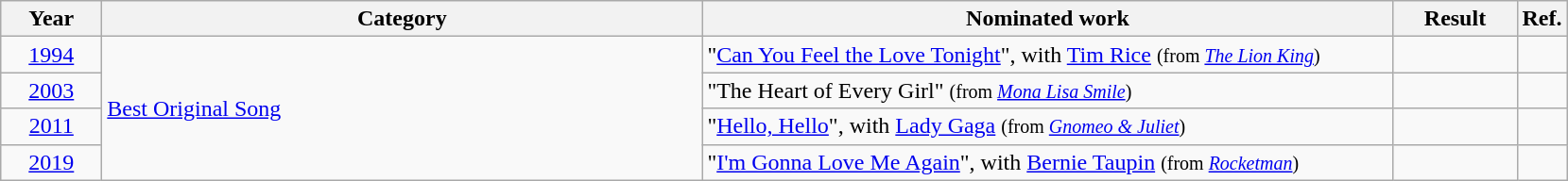<table class=wikitable>
<tr>
<th scope="col" style="width:4em;">Year</th>
<th scope="col" style="width:26em;">Category</th>
<th scope="col" style="width:30em;">Nominated work</th>
<th scope="col" style="width:5em;">Result</th>
<th>Ref.</th>
</tr>
<tr>
<td style="text-align:center;"><a href='#'>1994</a></td>
<td rowspan="4"><a href='#'>Best Original Song</a></td>
<td>"<a href='#'>Can You Feel the Love Tonight</a>", with <a href='#'>Tim Rice</a> <small> (from <em><a href='#'>The Lion King</a></em>)</small></td>
<td></td>
<td></td>
</tr>
<tr>
<td style="text-align:center;"><a href='#'>2003</a></td>
<td>"The Heart of Every Girl" <small>(from <em><a href='#'>Mona Lisa Smile</a></em>)</small></td>
<td></td>
<td></td>
</tr>
<tr>
<td style="text-align:center;"><a href='#'>2011</a></td>
<td>"<a href='#'>Hello, Hello</a>", with <a href='#'>Lady Gaga</a> <small>(from <em><a href='#'>Gnomeo & Juliet</a></em>)</small></td>
<td></td>
<td></td>
</tr>
<tr>
<td style="text-align:center;"><a href='#'>2019</a></td>
<td>"<a href='#'>I'm Gonna Love Me Again</a>", with <a href='#'>Bernie Taupin</a> <small>(from <em><a href='#'>Rocketman</a></em>)</small></td>
<td></td>
<td></td>
</tr>
</table>
